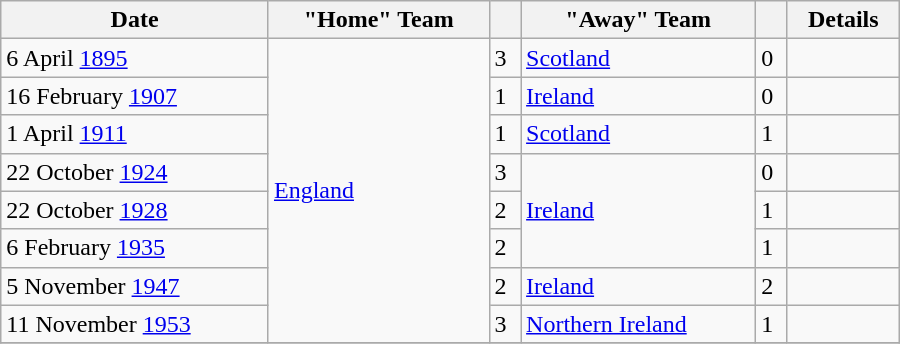<table width="600" class="wikitable sortable">
<tr>
<th>Date</th>
<th>"Home" Team</th>
<th></th>
<th>"Away" Team</th>
<th></th>
<th>Details</th>
</tr>
<tr>
<td>6 April <a href='#'>1895</a></td>
<td rowspan="8"><a href='#'>England</a></td>
<td>3</td>
<td><a href='#'>Scotland</a></td>
<td>0</td>
<td></td>
</tr>
<tr>
<td>16 February <a href='#'>1907</a></td>
<td>1</td>
<td><a href='#'>Ireland</a></td>
<td>0</td>
<td></td>
</tr>
<tr>
<td>1 April <a href='#'>1911</a></td>
<td>1</td>
<td><a href='#'>Scotland</a></td>
<td>1</td>
<td></td>
</tr>
<tr>
<td>22 October <a href='#'>1924</a></td>
<td>3</td>
<td rowspan="3"><a href='#'>Ireland</a></td>
<td>0</td>
<td></td>
</tr>
<tr>
<td>22 October <a href='#'>1928</a></td>
<td>2</td>
<td>1</td>
<td></td>
</tr>
<tr>
<td>6 February <a href='#'>1935</a></td>
<td>2</td>
<td>1</td>
<td></td>
</tr>
<tr>
<td>5 November <a href='#'>1947</a></td>
<td>2</td>
<td><a href='#'>Ireland</a></td>
<td>2</td>
<td></td>
</tr>
<tr>
<td>11 November <a href='#'>1953</a></td>
<td>3</td>
<td><a href='#'>Northern Ireland</a></td>
<td>1</td>
<td></td>
</tr>
<tr>
</tr>
</table>
